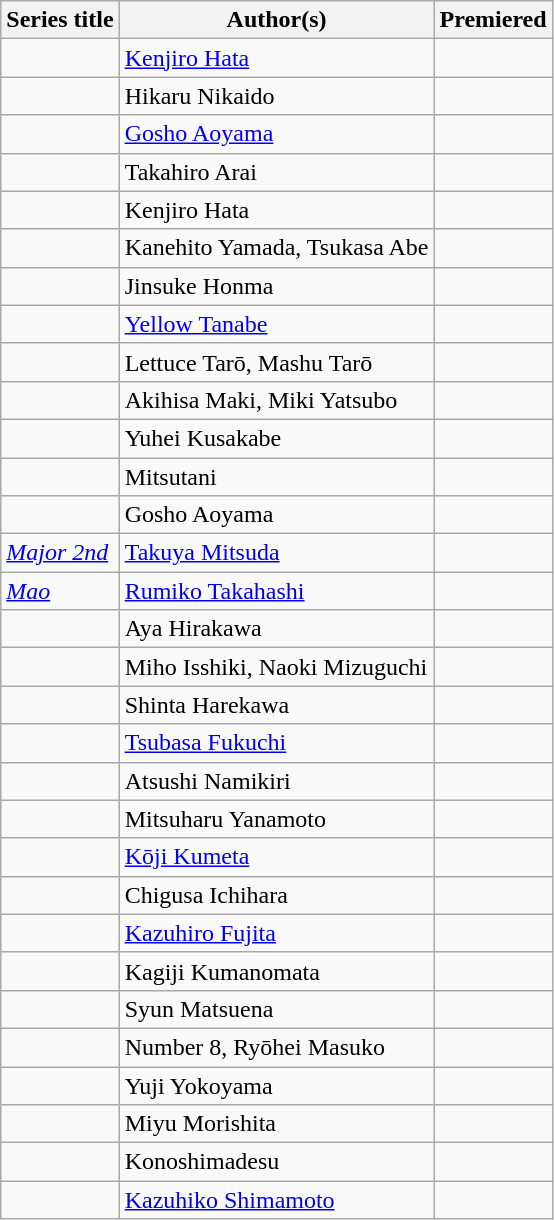<table class="wikitable sortable">
<tr>
<th scope="col">Series title</th>
<th scope="col">Author(s)</th>
<th scope="col">Premiered</th>
</tr>
<tr>
<td></td>
<td><a href='#'>Kenjiro Hata</a></td>
<td></td>
</tr>
<tr>
<td></td>
<td>Hikaru Nikaido</td>
<td></td>
</tr>
<tr>
<td></td>
<td><a href='#'>Gosho Aoyama</a></td>
<td></td>
</tr>
<tr>
<td></td>
<td>Takahiro Arai</td>
<td></td>
</tr>
<tr>
<td></td>
<td>Kenjiro Hata</td>
<td></td>
</tr>
<tr>
<td></td>
<td>Kanehito Yamada, Tsukasa Abe</td>
<td></td>
</tr>
<tr>
<td></td>
<td>Jinsuke Honma</td>
<td></td>
</tr>
<tr>
<td></td>
<td><a href='#'>Yellow Tanabe</a></td>
<td></td>
</tr>
<tr>
<td></td>
<td>Lettuce Tarō, Mashu Tarō</td>
<td></td>
</tr>
<tr>
<td></td>
<td>Akihisa Maki, Miki Yatsubo</td>
<td></td>
</tr>
<tr>
<td></td>
<td>Yuhei Kusakabe</td>
<td></td>
</tr>
<tr>
<td></td>
<td>Mitsutani</td>
<td></td>
</tr>
<tr>
<td></td>
<td>Gosho Aoyama</td>
<td></td>
</tr>
<tr>
<td><em><a href='#'>Major 2nd</a></em></td>
<td><a href='#'>Takuya Mitsuda</a></td>
<td></td>
</tr>
<tr>
<td><em><a href='#'>Mao</a></em></td>
<td><a href='#'>Rumiko Takahashi</a></td>
<td></td>
</tr>
<tr>
<td></td>
<td>Aya Hirakawa</td>
<td></td>
</tr>
<tr>
<td></td>
<td>Miho Isshiki, Naoki Mizuguchi</td>
<td></td>
</tr>
<tr>
<td></td>
<td>Shinta Harekawa</td>
<td></td>
</tr>
<tr>
<td></td>
<td><a href='#'>Tsubasa Fukuchi</a></td>
<td></td>
</tr>
<tr>
<td></td>
<td>Atsushi Namikiri</td>
<td></td>
</tr>
<tr>
<td></td>
<td>Mitsuharu Yanamoto</td>
<td></td>
</tr>
<tr>
<td></td>
<td><a href='#'>Kōji Kumeta</a></td>
<td></td>
</tr>
<tr>
<td></td>
<td>Chigusa Ichihara</td>
<td></td>
</tr>
<tr>
<td></td>
<td><a href='#'>Kazuhiro Fujita</a></td>
<td></td>
</tr>
<tr>
<td></td>
<td>Kagiji Kumanomata</td>
<td></td>
</tr>
<tr>
<td></td>
<td>Syun Matsuena</td>
<td></td>
</tr>
<tr>
<td></td>
<td>Number 8, Ryōhei Masuko</td>
<td></td>
</tr>
<tr>
<td></td>
<td>Yuji Yokoyama</td>
<td></td>
</tr>
<tr>
<td></td>
<td>Miyu Morishita</td>
<td></td>
</tr>
<tr>
<td></td>
<td>Konoshimadesu</td>
<td></td>
</tr>
<tr>
<td></td>
<td><a href='#'>Kazuhiko Shimamoto</a></td>
<td></td>
</tr>
</table>
